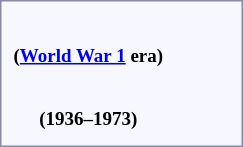<table style="border:1px solid #8888aa; background-color:#f7f8ff; padding:5px; font-size:95%; margin: 0px 12px 12px 0px;">
<tr style="text-align:center;">
<th rowspan=2><br><small>(<a href='#'>World War 1</a> era)</small></th>
<td colspan=2 rowspan=2></td>
<td colspan=2></td>
<td colspan=2></td>
<td colspan=2></td>
<td colspan=2 rowspan=2></td>
<td colspan=2></td>
<td colspan=2></td>
<td colspan=2></td>
<td colspan=2></td>
<td colspan=3></td>
<td colspan=3></td>
</tr>
<tr style="text-align:center;">
<td colspan=2><br></td>
<td colspan=2><br></td>
<td colspan=2><br></td>
<td colspan=2><br></td>
<td colspan=2><br></td>
<td colspan=2><br></td>
<td colspan=2><br></td>
<td colspan=3><br></td>
<td colspan=3><br></td>
</tr>
<tr style="text-align:center;">
<th rowspan=2><br><small>(1936–1973)</small></th>
<td colspan=2></td>
<td colspan=2></td>
<td colspan=2></td>
<td colspan=2></td>
<td colspan=2></td>
<td colspan=2></td>
<td colspan=2></td>
<td colspan=2></td>
<td colspan=2></td>
<td colspan=3></td>
<td colspan=3></td>
</tr>
<tr style="text-align:center;">
<td colspan=2><br></td>
<td colspan=2><br></td>
<td colspan=2><br></td>
<td colspan=2><br></td>
<td colspan=2><br></td>
<td colspan=2><br></td>
<td colspan=2><br></td>
<td colspan=2><br></td>
<td colspan=2><br></td>
<td colspan=3><br></td>
<td colspan=3><br><br></td>
</tr>
</table>
